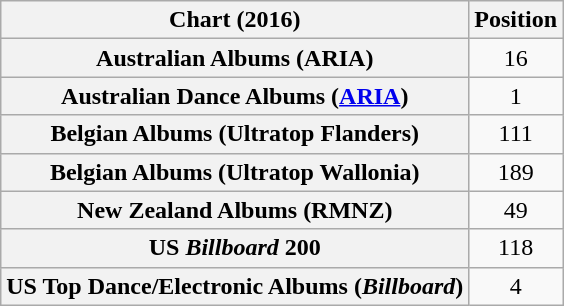<table class="wikitable sortable plainrowheaders" style="text-align:center">
<tr>
<th scope="col">Chart (2016)</th>
<th scope="col">Position</th>
</tr>
<tr>
<th scope="row">Australian Albums (ARIA)</th>
<td>16</td>
</tr>
<tr>
<th scope="row">Australian Dance Albums (<a href='#'>ARIA</a>)</th>
<td>1</td>
</tr>
<tr>
<th scope="row">Belgian Albums (Ultratop Flanders)</th>
<td>111</td>
</tr>
<tr>
<th scope="row">Belgian Albums (Ultratop Wallonia)</th>
<td>189</td>
</tr>
<tr>
<th scope="row">New Zealand Albums (RMNZ)</th>
<td>49</td>
</tr>
<tr>
<th scope="row">US <em>Billboard</em> 200</th>
<td>118</td>
</tr>
<tr>
<th scope="row">US Top Dance/Electronic Albums (<em>Billboard</em>)</th>
<td>4</td>
</tr>
</table>
